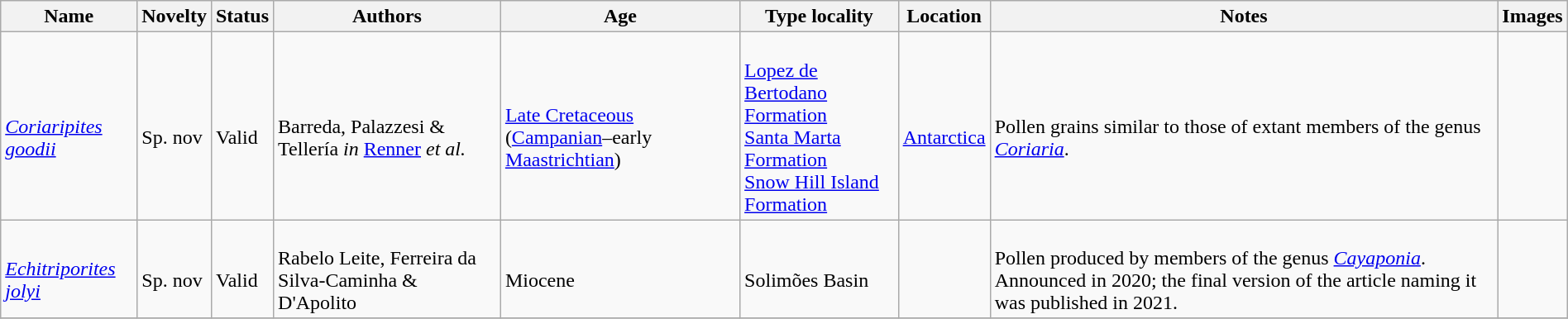<table class="wikitable sortable" align="center" width="100%">
<tr>
<th>Name</th>
<th>Novelty</th>
<th>Status</th>
<th>Authors</th>
<th>Age</th>
<th>Type locality</th>
<th>Location</th>
<th>Notes</th>
<th>Images</th>
</tr>
<tr>
<td><br><em><a href='#'>Coriaripites goodii</a></em></td>
<td><br>Sp. nov</td>
<td><br>Valid</td>
<td><br>Barreda, Palazzesi & Tellería <em>in</em> <a href='#'>Renner</a> <em>et al.</em></td>
<td><br><a href='#'>Late Cretaceous</a> (<a href='#'>Campanian</a>–early <a href='#'>Maastrichtian</a>)</td>
<td><br><a href='#'>Lopez de Bertodano Formation</a><br>
<a href='#'>Santa Marta Formation</a><br>
<a href='#'>Snow Hill Island Formation</a></td>
<td><br><a href='#'>Antarctica</a></td>
<td><br>Pollen grains similar to those of extant members of the genus <em><a href='#'>Coriaria</a></em>.</td>
<td></td>
</tr>
<tr>
<td><br><em><a href='#'>Echitriporites jolyi</a></em></td>
<td><br>Sp. nov</td>
<td><br>Valid</td>
<td><br>Rabelo Leite, Ferreira da Silva-Caminha & D'Apolito</td>
<td><br>Miocene</td>
<td><br>Solimões Basin</td>
<td><br></td>
<td><br>Pollen produced by members of the genus <em><a href='#'>Cayaponia</a></em>. Announced in 2020; the final version of the article naming it was published in 2021.</td>
<td></td>
</tr>
<tr>
</tr>
</table>
